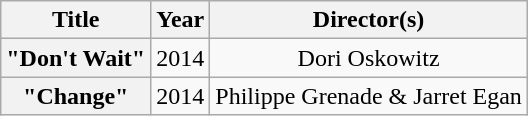<table class="wikitable plainrowheaders" style="text-align:center;">
<tr>
<th scope="col">Title</th>
<th scope="col">Year</th>
<th scope="col">Director(s)</th>
</tr>
<tr>
<th scope="row">"Don't Wait"</th>
<td>2014</td>
<td>Dori Oskowitz</td>
</tr>
<tr>
<th scope="row">"Change"</th>
<td>2014</td>
<td>Philippe Grenade & Jarret Egan</td>
</tr>
</table>
